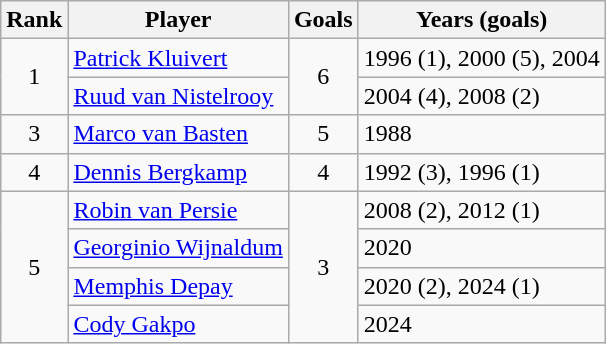<table class="wikitable" style="text-align: left;">
<tr>
<th>Rank</th>
<th>Player</th>
<th>Goals</th>
<th>Years (goals)</th>
</tr>
<tr>
<td rowspan=2 align=center>1</td>
<td><a href='#'>Patrick Kluivert</a></td>
<td rowspan=2 align=center>6</td>
<td>1996 (1), 2000 (5), 2004</td>
</tr>
<tr>
<td><a href='#'>Ruud van Nistelrooy</a></td>
<td>2004 (4), 2008 (2)</td>
</tr>
<tr>
<td align=center>3</td>
<td><a href='#'>Marco van Basten</a></td>
<td align=center>5</td>
<td>1988</td>
</tr>
<tr>
<td align=center>4</td>
<td><a href='#'>Dennis Bergkamp</a></td>
<td align=center>4</td>
<td>1992 (3), 1996 (1)</td>
</tr>
<tr>
<td rowspan=4 align=center>5</td>
<td><a href='#'>Robin van Persie</a></td>
<td rowspan=4 align=center>3</td>
<td>2008 (2), 2012 (1)</td>
</tr>
<tr>
<td><a href='#'>Georginio Wijnaldum</a></td>
<td>2020</td>
</tr>
<tr>
<td><a href='#'>Memphis Depay</a></td>
<td>2020 (2), 2024 (1)</td>
</tr>
<tr>
<td><a href='#'>Cody Gakpo</a></td>
<td>2024</td>
</tr>
</table>
